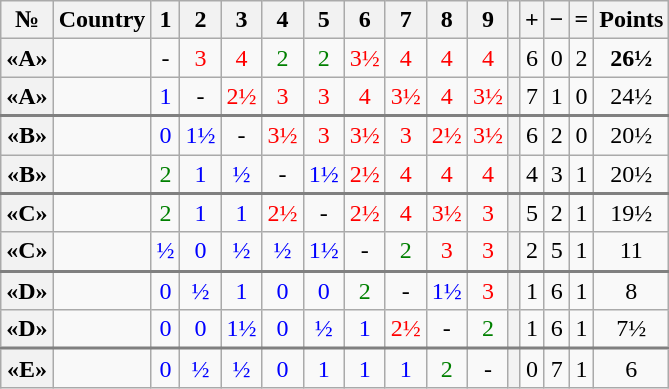<table class="wikitable" style="text-align:center">
<tr>
<th>№</th>
<th>Country</th>
<th>1</th>
<th>2</th>
<th>3</th>
<th>4</th>
<th>5</th>
<th>6</th>
<th>7</th>
<th>8</th>
<th>9</th>
<th></th>
<th>+</th>
<th>−</th>
<th>=</th>
<th>Points</th>
</tr>
<tr>
<th>«A»</th>
<td style="text-align: left"></td>
<td>-</td>
<td style="color:red;">3</td>
<td style="color:red;">4</td>
<td style="color:green;">2</td>
<td style="color:green;">2</td>
<td style="color:red;">3½</td>
<td style="color:red;">4</td>
<td style="color:red;">4</td>
<td style="color:red;">4</td>
<th></th>
<td>6</td>
<td>0</td>
<td>2</td>
<td><strong>26½</strong></td>
</tr>
<tr>
<th>«A»</th>
<td style="text-align: left"></td>
<td style="color:blue;">1</td>
<td>-</td>
<td style="color:red;">2½</td>
<td style="color:red;">3</td>
<td style="color:red;">3</td>
<td style="color:red;">4</td>
<td style="color:red;">3½</td>
<td style="color:red;">4</td>
<td style="color:red;">3½</td>
<th></th>
<td>7</td>
<td>1</td>
<td>0</td>
<td>24½</td>
</tr>
<tr style="border-top:2px solid grey;">
<th>«B»</th>
<td style="text-align: left"></td>
<td style="color:blue;">0</td>
<td style="color:blue;">1½</td>
<td>-</td>
<td style="color:red;">3½</td>
<td style="color:red;">3</td>
<td style="color:red;">3½</td>
<td style="color:red;">3</td>
<td style="color:red;">2½</td>
<td style="color:red;">3½</td>
<th></th>
<td>6</td>
<td>2</td>
<td>0</td>
<td>20½</td>
</tr>
<tr>
<th>«B»</th>
<td style="text-align: left"></td>
<td style="color:green;">2</td>
<td style="color:blue;">1</td>
<td style="color:blue;">½</td>
<td>-</td>
<td style="color:blue;">1½</td>
<td style="color:red;">2½</td>
<td style="color:red;">4</td>
<td style="color:red;">4</td>
<td style="color:red;">4</td>
<th></th>
<td>4</td>
<td>3</td>
<td>1</td>
<td>20½</td>
</tr>
<tr style="border-top:2px solid grey;">
<th>«C»</th>
<td style="text-align: left"></td>
<td style="color:green;">2</td>
<td style="color:blue;">1</td>
<td style="color:blue;">1</td>
<td style="color:red;">2½</td>
<td>-</td>
<td style="color:red;">2½</td>
<td style="color:red;">4</td>
<td style="color:red;">3½</td>
<td style="color:red;">3</td>
<th></th>
<td>5</td>
<td>2</td>
<td>1</td>
<td>19½</td>
</tr>
<tr>
<th>«C»</th>
<td style="text-align: left"></td>
<td style="color:blue;">½</td>
<td style="color:blue;">0</td>
<td style="color:blue;">½</td>
<td style="color:blue;">½</td>
<td style="color:blue;">1½</td>
<td>-</td>
<td style="color:green;">2</td>
<td style="color:red;">3</td>
<td style="color:red;">3</td>
<th></th>
<td>2</td>
<td>5</td>
<td>1</td>
<td>11</td>
</tr>
<tr style="border-top:2px solid grey;">
<th>«D»</th>
<td style="text-align: left"></td>
<td style="color:blue;">0</td>
<td style="color:blue;">½</td>
<td style="color:blue;">1</td>
<td style="color:blue;">0</td>
<td style="color:blue;">0</td>
<td style="color:green;">2</td>
<td>-</td>
<td style="color:blue;">1½</td>
<td style="color:red;">3</td>
<th></th>
<td>1</td>
<td>6</td>
<td>1</td>
<td>8</td>
</tr>
<tr>
<th>«D»</th>
<td style="text-align: left"></td>
<td style="color:blue;">0</td>
<td style="color:blue;">0</td>
<td style="color:blue;">1½</td>
<td style="color:blue;">0</td>
<td style="color:blue;">½</td>
<td style="color:blue;">1</td>
<td style="color:red;">2½</td>
<td>-</td>
<td style="color:green;">2</td>
<th></th>
<td>1</td>
<td>6</td>
<td>1</td>
<td>7½</td>
</tr>
<tr style="border-top:2px solid grey;">
<th>«E»</th>
<td style="text-align: left"></td>
<td style="color:blue;">0</td>
<td style="color:blue;">½</td>
<td style="color:blue;">½</td>
<td style="color:blue;">0</td>
<td style="color:blue;">1</td>
<td style="color:blue;">1</td>
<td style="color:blue;">1</td>
<td style="color:green;">2</td>
<td>-</td>
<th></th>
<td>0</td>
<td>7</td>
<td>1</td>
<td>6</td>
</tr>
</table>
